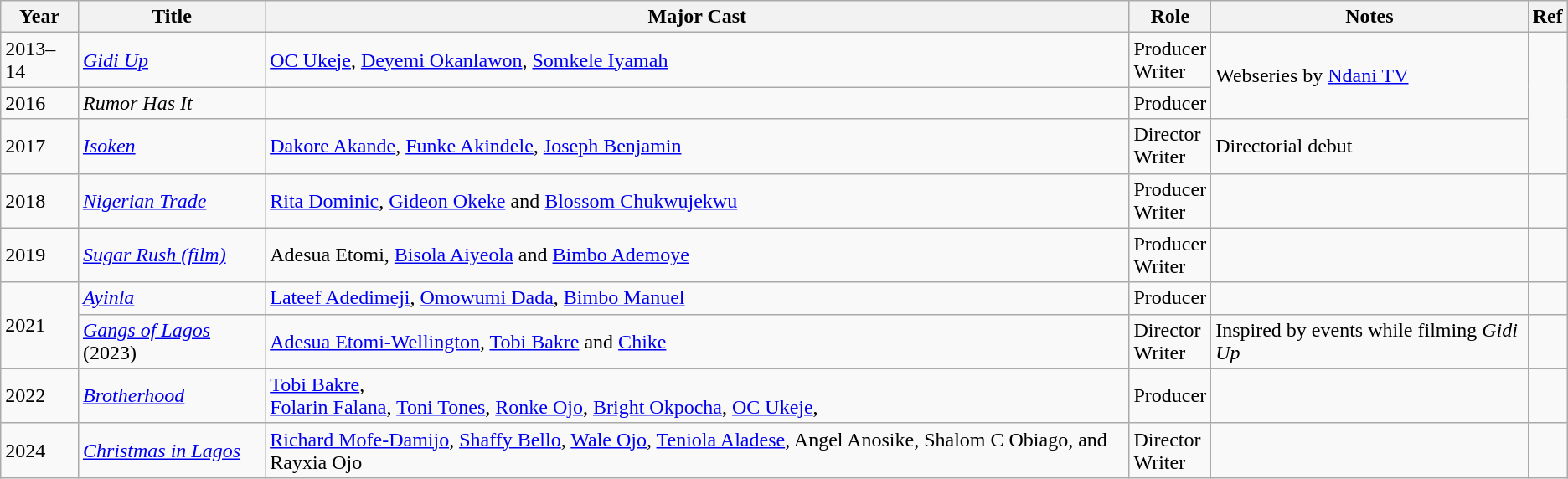<table class="wikitable">
<tr>
<th>Year</th>
<th>Title</th>
<th>Major Cast</th>
<th>Role</th>
<th>Notes</th>
<th>Ref</th>
</tr>
<tr>
<td>2013–14</td>
<td><em><a href='#'>Gidi Up</a></em></td>
<td><a href='#'>OC Ukeje</a>, <a href='#'>Deyemi Okanlawon</a>, <a href='#'>Somkele Iyamah</a></td>
<td>Producer<br>Writer</td>
<td rowspan="2">Webseries by <a href='#'>Ndani TV</a></td>
<td rowspan="3"></td>
</tr>
<tr>
<td>2016</td>
<td><em>Rumor Has It</em></td>
<td></td>
<td>Producer</td>
</tr>
<tr>
<td>2017</td>
<td><em><a href='#'>Isoken</a></em></td>
<td><a href='#'>Dakore Akande</a>, <a href='#'>Funke Akindele</a>, <a href='#'>Joseph Benjamin</a></td>
<td>Director<br>Writer</td>
<td>Directorial debut</td>
</tr>
<tr>
<td>2018</td>
<td><em><a href='#'>Nigerian Trade</a></em></td>
<td><a href='#'>Rita Dominic</a>, <a href='#'>Gideon Okeke</a> and <a href='#'>Blossom Chukwujekwu</a></td>
<td>Producer<br>Writer</td>
<td></td>
<td></td>
</tr>
<tr>
<td>2019</td>
<td><em><a href='#'>Sugar Rush (film)</a></em></td>
<td>Adesua Etomi, <a href='#'>Bisola Aiyeola</a> and <a href='#'>Bimbo Ademoye</a></td>
<td>Producer<br>Writer</td>
<td></td>
<td></td>
</tr>
<tr>
<td rowspan="2">2021</td>
<td><a href='#'><em>Ayinla</em></a></td>
<td><a href='#'>Lateef Adedimeji</a>, <a href='#'>Omowumi Dada</a>, <a href='#'>Bimbo Manuel</a></td>
<td>Producer</td>
<td></td>
<td></td>
</tr>
<tr>
<td><em><a href='#'>Gangs of Lagos</a></em> (2023)</td>
<td><a href='#'>Adesua Etomi-Wellington</a>, <a href='#'>Tobi Bakre</a> and <a href='#'>Chike</a></td>
<td>Director<br>Writer</td>
<td>Inspired by events while filming <em>Gidi Up</em></td>
<td></td>
</tr>
<tr>
<td>2022</td>
<td><a href='#'><em>Brotherhood</em></a></td>
<td><a href='#'>Tobi Bakre</a>,<br><a href='#'>Folarin Falana</a>, 
<a href='#'>Toni Tones</a>,
<a href='#'>Ronke Ojo</a>, 
<a href='#'>Bright Okpocha</a>, <a href='#'>OC Ukeje</a>,</td>
<td>Producer</td>
<td></td>
<td></td>
</tr>
<tr>
<td>2024</td>
<td><em><a href='#'>Christmas in Lagos</a></em></td>
<td><a href='#'>Richard Mofe-Damijo</a>, <a href='#'>Shaffy Bello</a>, <a href='#'>Wale Ojo</a>, <a href='#'>Teniola Aladese</a>, Angel Anosike, Shalom C Obiago, and Rayxia Ojo</td>
<td>Director<br>Writer</td>
<td></td>
<td></td>
</tr>
</table>
